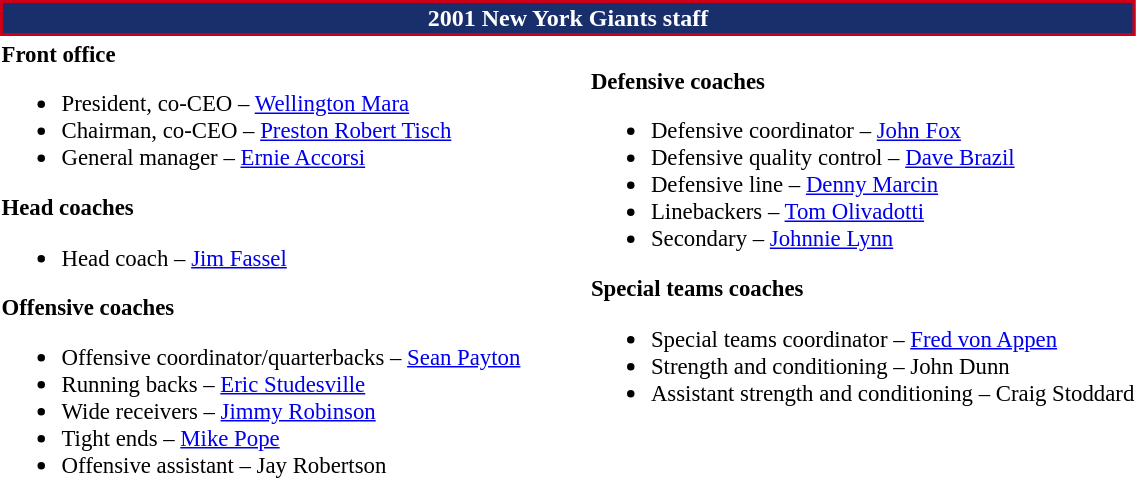<table class="toccolours" style="text-align: left;">
<tr>
<th colspan="7" style="background:#192f6b; color:white; text-align: center; border:2px solid #CA0019;"><strong>2001 New York Giants staff</strong></th>
</tr>
<tr>
<td style="font-size: 95%;" valign="top"><strong>Front office</strong><br><ul><li>President, co-CEO – <a href='#'>Wellington Mara</a></li><li>Chairman, co-CEO – <a href='#'>Preston Robert Tisch</a></li><li>General manager – <a href='#'>Ernie Accorsi</a></li></ul><strong>Head coaches</strong><ul><li>Head coach – <a href='#'>Jim Fassel</a></li></ul><strong>Offensive coaches</strong><ul><li>Offensive coordinator/quarterbacks – <a href='#'>Sean Payton</a></li><li>Running backs – <a href='#'>Eric Studesville</a></li><li>Wide receivers – <a href='#'>Jimmy Robinson</a></li><li>Tight ends – <a href='#'>Mike Pope</a></li><li>Offensive assistant – Jay Robertson</li></ul></td>
<td width="35"> </td>
<td valign="top"></td>
<td style="font-size: 95%;" valign="top"><br><strong>Defensive coaches</strong><ul><li>Defensive coordinator – <a href='#'>John Fox</a></li><li>Defensive quality control – <a href='#'>Dave Brazil</a></li><li>Defensive line – <a href='#'>Denny Marcin</a></li><li>Linebackers – <a href='#'>Tom Olivadotti</a></li><li>Secondary – <a href='#'>Johnnie Lynn</a></li></ul><strong>Special teams coaches</strong><ul><li>Special teams coordinator – <a href='#'>Fred von Appen</a></li><li>Strength and conditioning – John Dunn</li><li>Assistant strength and conditioning – Craig Stoddard</li></ul></td>
</tr>
</table>
